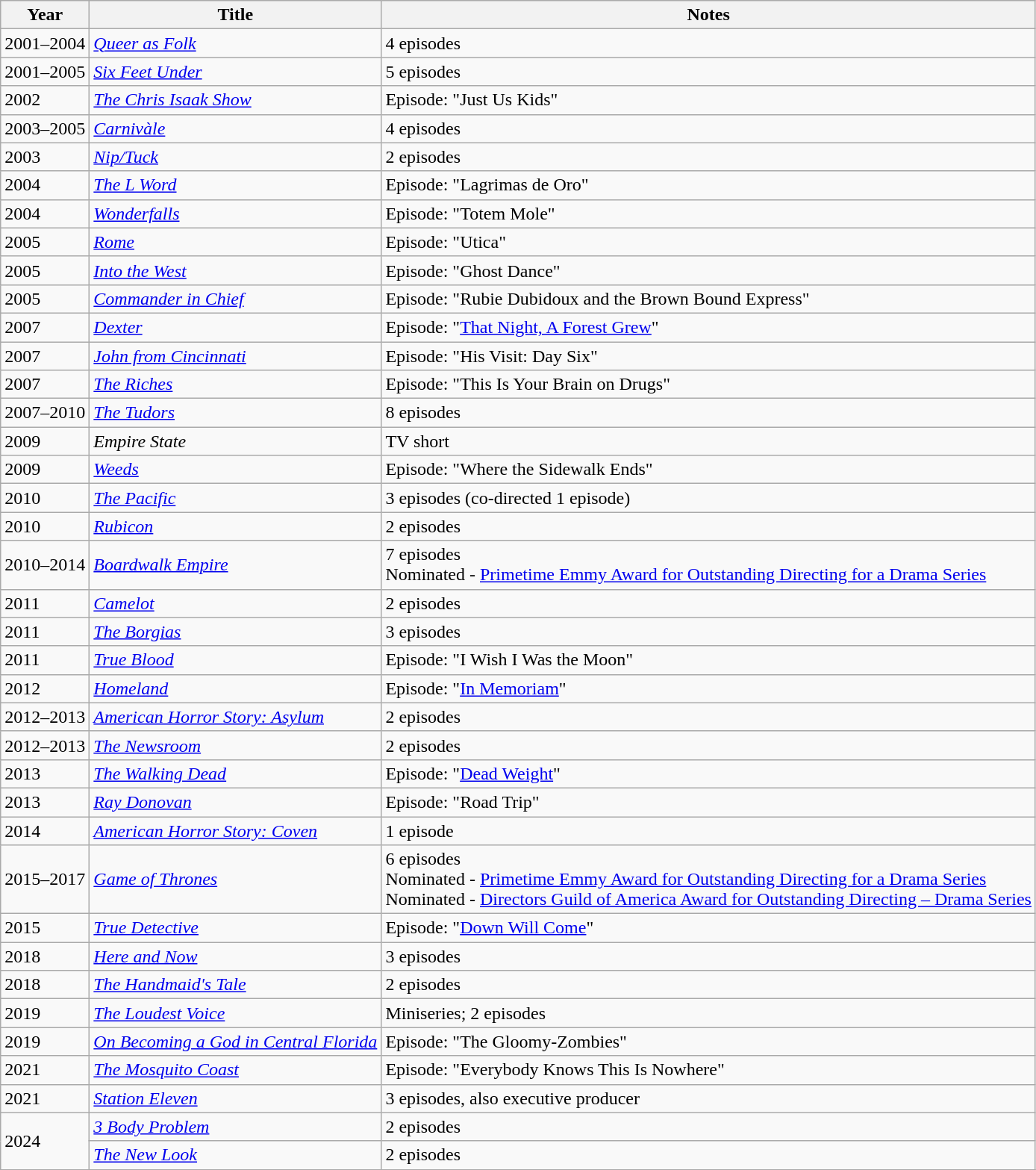<table class="wikitable sortable">
<tr>
<th>Year</th>
<th>Title</th>
<th class="unsortable">Notes</th>
</tr>
<tr>
<td>2001–2004</td>
<td><em><a href='#'>Queer as Folk</a></em></td>
<td>4 episodes</td>
</tr>
<tr>
<td>2001–2005</td>
<td><em><a href='#'>Six Feet Under</a></em></td>
<td>5 episodes</td>
</tr>
<tr>
<td>2002</td>
<td><em><a href='#'>The Chris Isaak Show</a></em></td>
<td>Episode: "Just Us Kids"</td>
</tr>
<tr>
<td>2003–2005</td>
<td><em><a href='#'>Carnivàle</a></em></td>
<td>4 episodes</td>
</tr>
<tr>
<td>2003</td>
<td><em><a href='#'>Nip/Tuck</a></em></td>
<td>2 episodes</td>
</tr>
<tr>
<td>2004</td>
<td><em><a href='#'>The L Word</a></em></td>
<td>Episode: "Lagrimas de Oro"</td>
</tr>
<tr>
<td>2004</td>
<td><em><a href='#'>Wonderfalls</a></em></td>
<td>Episode: "Totem Mole"</td>
</tr>
<tr>
<td>2005</td>
<td><em><a href='#'>Rome</a></em></td>
<td>Episode: "Utica"</td>
</tr>
<tr>
<td>2005</td>
<td><em><a href='#'>Into the West</a></em></td>
<td>Episode: "Ghost Dance"</td>
</tr>
<tr>
<td>2005</td>
<td><em><a href='#'>Commander in Chief</a></em></td>
<td>Episode: "Rubie Dubidoux and the Brown Bound Express"</td>
</tr>
<tr>
<td>2007</td>
<td><em><a href='#'>Dexter</a></em></td>
<td>Episode: "<a href='#'>That Night, A Forest Grew</a>"</td>
</tr>
<tr>
<td>2007</td>
<td><em><a href='#'>John from Cincinnati</a></em></td>
<td>Episode: "His Visit: Day Six"</td>
</tr>
<tr>
<td>2007</td>
<td><em><a href='#'>The Riches</a></em></td>
<td>Episode: "This Is Your Brain on Drugs"</td>
</tr>
<tr>
<td>2007–2010</td>
<td><em><a href='#'>The Tudors</a></em></td>
<td>8 episodes</td>
</tr>
<tr>
<td>2009</td>
<td><em>Empire State</em></td>
<td>TV short</td>
</tr>
<tr>
<td>2009</td>
<td><em><a href='#'>Weeds</a></em></td>
<td>Episode: "Where the Sidewalk Ends"</td>
</tr>
<tr>
<td>2010</td>
<td><em><a href='#'>The Pacific</a></em></td>
<td>3 episodes (co-directed 1 episode)</td>
</tr>
<tr>
<td>2010</td>
<td><em><a href='#'>Rubicon</a></em></td>
<td>2 episodes</td>
</tr>
<tr>
<td>2010–2014</td>
<td><em><a href='#'>Boardwalk Empire</a></em></td>
<td>7 episodes <br>Nominated - <a href='#'>Primetime Emmy Award for Outstanding Directing for a Drama Series</a></td>
</tr>
<tr>
<td>2011</td>
<td><em><a href='#'>Camelot</a></em></td>
<td>2 episodes</td>
</tr>
<tr>
<td>2011</td>
<td><em><a href='#'>The Borgias</a></em></td>
<td>3 episodes</td>
</tr>
<tr>
<td>2011</td>
<td><em><a href='#'>True Blood</a></em></td>
<td>Episode: "I Wish I Was the Moon"</td>
</tr>
<tr>
<td>2012</td>
<td><em><a href='#'>Homeland</a></em></td>
<td>Episode: "<a href='#'>In Memoriam</a>"</td>
</tr>
<tr>
<td>2012–2013</td>
<td><em><a href='#'>American Horror Story: Asylum</a></em></td>
<td>2 episodes</td>
</tr>
<tr>
<td>2012–2013</td>
<td><em><a href='#'>The Newsroom</a></em></td>
<td>2 episodes</td>
</tr>
<tr>
<td>2013</td>
<td><em><a href='#'>The Walking Dead</a></em></td>
<td>Episode: "<a href='#'>Dead Weight</a>"</td>
</tr>
<tr>
<td>2013</td>
<td><em><a href='#'>Ray Donovan</a></em></td>
<td>Episode: "Road Trip"</td>
</tr>
<tr>
<td>2014</td>
<td><em><a href='#'>American Horror Story: Coven</a></em></td>
<td>1 episode</td>
</tr>
<tr>
<td>2015–2017</td>
<td><em><a href='#'>Game of Thrones</a></em></td>
<td>6 episodes <br>Nominated - <a href='#'>Primetime Emmy Award for Outstanding Directing for a Drama Series</a> <br>Nominated - <a href='#'>Directors Guild of America Award for Outstanding Directing – Drama Series</a></td>
</tr>
<tr>
<td>2015</td>
<td><em><a href='#'>True Detective</a></em></td>
<td>Episode: "<a href='#'>Down Will Come</a>"</td>
</tr>
<tr>
<td>2018</td>
<td><em><a href='#'>Here and Now</a></em></td>
<td>3 episodes</td>
</tr>
<tr>
<td>2018</td>
<td><em><a href='#'>The Handmaid's Tale</a></em></td>
<td>2 episodes</td>
</tr>
<tr>
<td>2019</td>
<td><em><a href='#'>The Loudest Voice</a></em></td>
<td>Miniseries; 2 episodes</td>
</tr>
<tr>
<td>2019</td>
<td><em><a href='#'>On Becoming a God in Central Florida</a></em></td>
<td>Episode: "The Gloomy-Zombies"</td>
</tr>
<tr>
<td>2021</td>
<td><em><a href='#'>The Mosquito Coast</a></em></td>
<td>Episode: "Everybody Knows This Is Nowhere"</td>
</tr>
<tr>
<td>2021</td>
<td><a href='#'><em>Station Eleven</em></a></td>
<td>3 episodes, also executive producer</td>
</tr>
<tr>
<td rowspan="2">2024</td>
<td><a href='#'><em>3 Body Problem</em></a></td>
<td>2 episodes</td>
</tr>
<tr>
<td><em><a href='#'>The New Look</a></em></td>
<td>2 episodes</td>
</tr>
<tr>
</tr>
</table>
